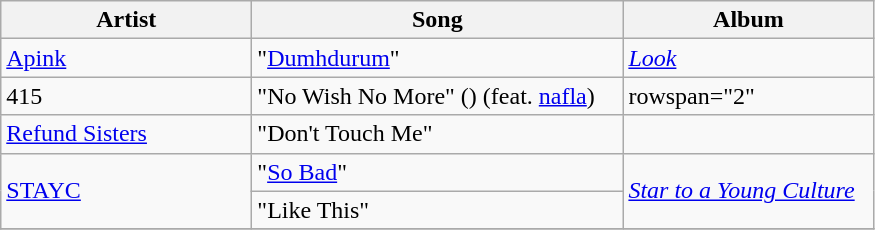<table class="wikitable sortable">
<tr>
<th style="width:10em;">Artist</th>
<th style="width:15em;">Song</th>
<th style="width:10em;">Album</th>
</tr>
<tr>
<td><a href='#'>Apink</a></td>
<td>"<a href='#'>Dumhdurum</a>"</td>
<td><em><a href='#'>Look</a></em></td>
</tr>
<tr>
<td>415</td>
<td>"No Wish No More" () (feat. <a href='#'>nafla</a>)</td>
<td>rowspan="2" </td>
</tr>
<tr>
<td><a href='#'>Refund Sisters</a></td>
<td>"Don't Touch Me"</td>
</tr>
<tr>
<td rowspan="2"><a href='#'>STAYC</a></td>
<td>"<a href='#'>So Bad</a>"</td>
<td rowspan="2"><em><a href='#'>Star to a Young Culture</a></em></td>
</tr>
<tr>
<td>"Like This"</td>
</tr>
<tr>
</tr>
</table>
